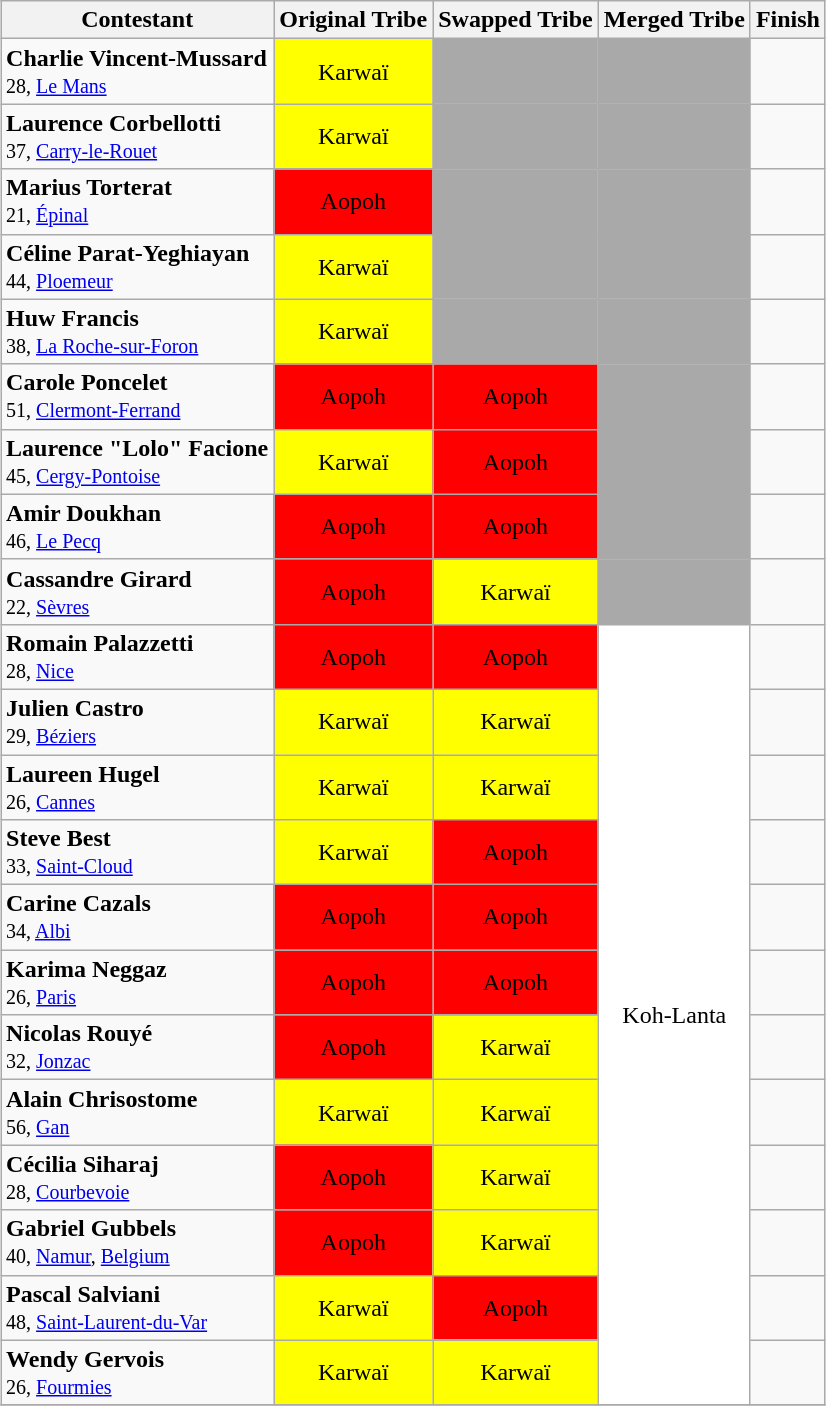<table class="wikitable" style="margin:auto; text-align:center">
<tr>
<th>Contestant</th>
<th>Original Tribe</th>
<th>Swapped Tribe</th>
<th>Merged Tribe</th>
<th>Finish</th>
</tr>
<tr>
<td align="left"><strong>Charlie Vincent-Mussard</strong><br><small>28, <a href='#'>Le Mans</a></small></td>
<td bgcolor="yellow">Karwaï</td>
<td bgcolor="darkgray"></td>
<td bgcolor="darkgray"></td>
<td></td>
</tr>
<tr>
<td align="left"><strong>Laurence Corbellotti</strong><br><small>37, <a href='#'>Carry-le-Rouet</a></small></td>
<td bgcolor="yellow">Karwaï</td>
<td bgcolor="darkgray"></td>
<td bgcolor="darkgray"></td>
<td></td>
</tr>
<tr>
<td align="left"><strong>Marius Torterat</strong><br><small>21, <a href='#'>Épinal</a></small></td>
<td bgcolor="red">Aopoh</td>
<td bgcolor="darkgray"></td>
<td bgcolor="darkgray"></td>
<td></td>
</tr>
<tr>
<td align="left"><strong>Céline Parat-Yeghiayan</strong><br><small>44, <a href='#'>Ploemeur</a></small></td>
<td bgcolor="yellow">Karwaï</td>
<td bgcolor="darkgray"></td>
<td bgcolor="darkgray"></td>
<td></td>
</tr>
<tr>
<td align="left"><strong>Huw Francis</strong><br><small>38, <a href='#'>La Roche-sur-Foron</a></small></td>
<td bgcolor="yellow">Karwaï</td>
<td bgcolor="darkgray"></td>
<td bgcolor="darkgray"></td>
<td></td>
</tr>
<tr>
<td align="left"><strong>Carole Poncelet</strong><br><small>51, <a href='#'>Clermont-Ferrand</a></small></td>
<td bgcolor="red">Aopoh</td>
<td bgcolor="red">Aopoh</td>
<td bgcolor="darkgray"></td>
<td></td>
</tr>
<tr>
<td align="left"><strong>Laurence "Lolo" Facione</strong><br><small>45, <a href='#'>Cergy-Pontoise</a></small></td>
<td bgcolor="yellow">Karwaï</td>
<td bgcolor="red">Aopoh</td>
<td bgcolor="darkgray"></td>
<td></td>
</tr>
<tr>
<td align="left"><strong>Amir Doukhan</strong><br><small>46, <a href='#'>Le Pecq</a></small></td>
<td bgcolor="red">Aopoh</td>
<td bgcolor="red">Aopoh</td>
<td bgcolor="darkgray"></td>
<td></td>
</tr>
<tr>
<td align="left"><strong>Cassandre Girard</strong><br><small>22, <a href='#'>Sèvres</a></small></td>
<td bgcolor="red">Aopoh</td>
<td bgcolor="yellow">Karwaï</td>
<td bgcolor="darkgray"></td>
<td></td>
</tr>
<tr>
<td align="left"><strong>Romain Palazzetti</strong><br><small>28, <a href='#'>Nice</a></small></td>
<td bgcolor="red">Aopoh</td>
<td bgcolor="red">Aopoh</td>
<td bgcolor="white" rowspan="12">Koh-Lanta</td>
<td></td>
</tr>
<tr>
<td align="left"><strong>Julien Castro</strong><br><small>29, <a href='#'>Béziers</a></small></td>
<td bgcolor="yellow">Karwaï</td>
<td bgcolor="yellow">Karwaï</td>
<td></td>
</tr>
<tr>
<td align="left"><strong>Laureen Hugel</strong><br><small>26, <a href='#'>Cannes</a></small></td>
<td bgcolor="yellow">Karwaï</td>
<td bgcolor="yellow">Karwaï</td>
<td></td>
</tr>
<tr>
<td align="left"><strong>Steve Best</strong><br><small>33, <a href='#'>Saint-Cloud</a></small></td>
<td bgcolor="yellow">Karwaï</td>
<td bgcolor="red">Aopoh</td>
<td></td>
</tr>
<tr>
<td align="left"><strong>Carine Cazals</strong><br><small>34, <a href='#'>Albi</a></small></td>
<td bgcolor="red">Aopoh</td>
<td bgcolor="red">Aopoh</td>
<td></td>
</tr>
<tr>
<td align="left"><strong>Karima Neggaz</strong><br><small>26, <a href='#'>Paris</a></small></td>
<td bgcolor="red">Aopoh</td>
<td bgcolor="red">Aopoh</td>
<td></td>
</tr>
<tr>
<td align="left"><strong>Nicolas Rouyé</strong><br><small>32, <a href='#'>Jonzac</a></small></td>
<td bgcolor="red">Aopoh</td>
<td bgcolor="yellow">Karwaï</td>
<td></td>
</tr>
<tr>
<td align="left"><strong>Alain Chrisostome</strong><br><small>56, <a href='#'>Gan</a></small></td>
<td bgcolor="yellow">Karwaï</td>
<td bgcolor="yellow">Karwaï</td>
<td></td>
</tr>
<tr>
<td align="left"><strong>Cécilia Siharaj</strong><br><small>28, <a href='#'>Courbevoie</a></small></td>
<td bgcolor="red">Aopoh</td>
<td bgcolor="yellow">Karwaï</td>
<td></td>
</tr>
<tr>
<td align="left"><strong>Gabriel Gubbels</strong><br><small>40, <a href='#'>Namur</a>, <a href='#'>Belgium</a></small></td>
<td bgcolor="red">Aopoh</td>
<td bgcolor="yellow">Karwaï</td>
<td></td>
</tr>
<tr>
<td align="left"><strong>Pascal Salviani</strong><br><small>48, <a href='#'>Saint-Laurent-du-Var</a></small></td>
<td bgcolor="yellow">Karwaï</td>
<td bgcolor="red">Aopoh</td>
<td></td>
</tr>
<tr>
<td align="left"><strong>Wendy Gervois</strong><br><small>26, <a href='#'>Fourmies</a></small></td>
<td bgcolor="yellow">Karwaï</td>
<td bgcolor="yellow">Karwaï</td>
<td></td>
</tr>
<tr>
</tr>
</table>
